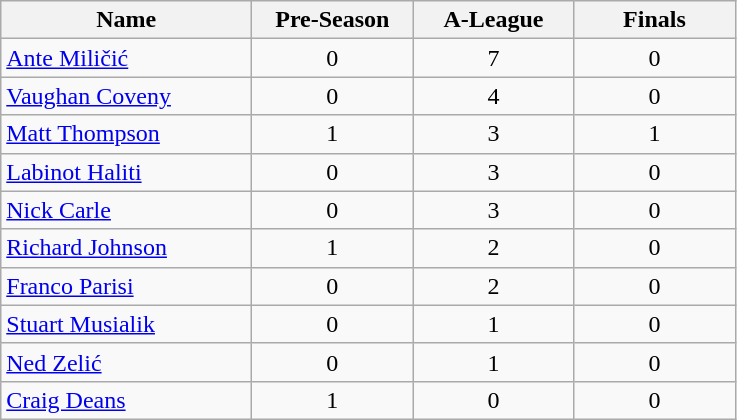<table class="wikitable sortable" style="text-align: center;">
<tr>
<th width=160>Name</th>
<th width=100>Pre-Season</th>
<th width=100>A-League</th>
<th width=100>Finals</th>
</tr>
<tr>
<td style="text-align:left;"> <a href='#'>Ante Miličić</a></td>
<td>0</td>
<td>7</td>
<td>0</td>
</tr>
<tr>
<td style="text-align:left;"> <a href='#'>Vaughan Coveny</a></td>
<td>0</td>
<td>4</td>
<td>0</td>
</tr>
<tr>
<td style="text-align:left;"> <a href='#'>Matt Thompson</a></td>
<td>1</td>
<td>3</td>
<td>1</td>
</tr>
<tr>
<td style="text-align:left;"> <a href='#'>Labinot Haliti</a></td>
<td>0</td>
<td>3</td>
<td>0</td>
</tr>
<tr>
<td style="text-align:left;"> <a href='#'>Nick Carle</a></td>
<td>0</td>
<td>3</td>
<td>0</td>
</tr>
<tr>
<td style="text-align:left;"> <a href='#'>Richard Johnson</a></td>
<td>1</td>
<td>2</td>
<td>0</td>
</tr>
<tr>
<td style="text-align:left;"> <a href='#'>Franco Parisi</a></td>
<td>0</td>
<td>2</td>
<td>0</td>
</tr>
<tr>
<td style="text-align:left;"> <a href='#'>Stuart Musialik</a></td>
<td>0</td>
<td>1</td>
<td>0</td>
</tr>
<tr>
<td style="text-align:left;"> <a href='#'>Ned Zelić</a></td>
<td>0</td>
<td>1</td>
<td>0</td>
</tr>
<tr>
<td style="text-align:left;"> <a href='#'>Craig Deans</a></td>
<td>1</td>
<td>0</td>
<td>0</td>
</tr>
</table>
